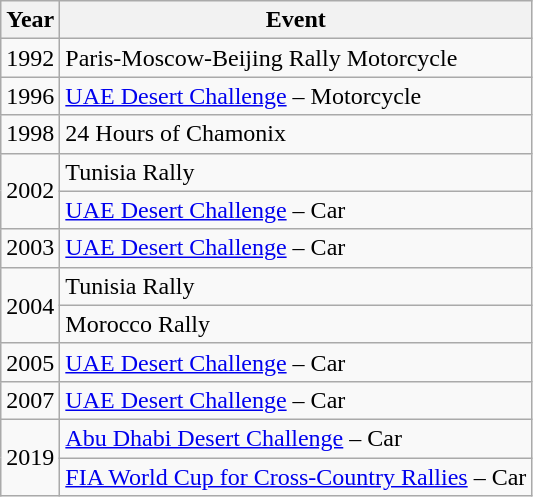<table class="wikitable">
<tr>
<th>Year</th>
<th>Event</th>
</tr>
<tr>
<td>1992</td>
<td>Paris-Moscow-Beijing Rally  Motorcycle</td>
</tr>
<tr>
<td>1996</td>
<td><a href='#'>UAE Desert Challenge</a> – Motorcycle</td>
</tr>
<tr>
<td>1998</td>
<td>24 Hours of Chamonix</td>
</tr>
<tr>
<td rowspan=2>2002</td>
<td>Tunisia Rally</td>
</tr>
<tr>
<td><a href='#'>UAE Desert Challenge</a> – Car</td>
</tr>
<tr>
<td>2003</td>
<td><a href='#'>UAE Desert Challenge</a> – Car</td>
</tr>
<tr>
<td rowspan=2>2004</td>
<td>Tunisia Rally</td>
</tr>
<tr>
<td>Morocco Rally</td>
</tr>
<tr>
<td>2005</td>
<td><a href='#'>UAE Desert Challenge</a> – Car</td>
</tr>
<tr>
<td>2007</td>
<td><a href='#'>UAE Desert Challenge</a> – Car</td>
</tr>
<tr>
<td rowspan=2>2019</td>
<td><a href='#'>Abu Dhabi Desert Challenge</a> – Car</td>
</tr>
<tr>
<td><a href='#'>FIA World Cup for Cross-Country Rallies</a> – Car</td>
</tr>
</table>
